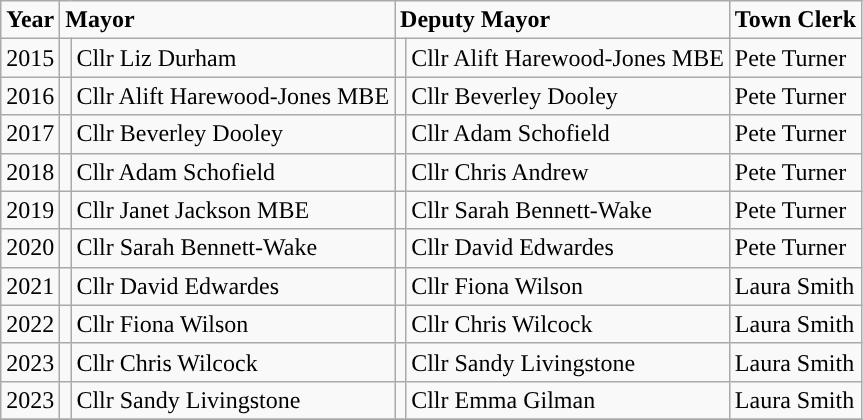<table class="wikitable">
<tr>
<td><strong>Year</strong></td>
<td width="150" colspan="2"><strong>Mayor</strong></td>
<td width="150" colspan="2"><strong>Deputy Mayor</strong></td>
<td><strong>Town Clerk</strong></td>
</tr>
<tr>
<td>2015</td>
<td style="color:inherit;background:"></td>
<td>Cllr Liz Durham</td>
<td style="color:inherit;background:"></td>
<td>Cllr Alift Harewood-Jones MBE</td>
<td>Pete Turner</td>
</tr>
<tr>
<td>2016 </td>
<td style="color:inherit;background:"></td>
<td>Cllr Alift Harewood-Jones MBE</td>
<td style="color:inherit;background:"></td>
<td>Cllr Beverley Dooley</td>
<td>Pete Turner</td>
</tr>
<tr>
<td>2017</td>
<td style="color:inherit;background:"></td>
<td>Cllr Beverley Dooley</td>
<td style="color:inherit;background:"></td>
<td>Cllr Adam Schofield</td>
<td>Pete Turner</td>
</tr>
<tr>
<td>2018 </td>
<td style="color:inherit;background:"></td>
<td>Cllr Adam Schofield</td>
<td style="color:inherit;background:"></td>
<td>Cllr Chris Andrew</td>
<td>Pete Turner</td>
</tr>
<tr>
<td>2019 </td>
<td style="color:inherit;background:"></td>
<td>Cllr Janet Jackson MBE</td>
<td style="color:inherit;background:"></td>
<td>Cllr Sarah Bennett-Wake</td>
<td>Pete Turner</td>
</tr>
<tr>
<td>2020</td>
<td style="color:inherit;background:"></td>
<td>Cllr Sarah Bennett-Wake</td>
<td style="color:inherit;background:"></td>
<td>Cllr David Edwardes</td>
<td>Pete Turner</td>
</tr>
<tr>
<td>2021</td>
<td style="color:inherit;background:"></td>
<td>Cllr David Edwardes</td>
<td style="color:inherit;background:"></td>
<td>Cllr Fiona Wilson</td>
<td>Laura Smith</td>
</tr>
<tr>
<td>2022</td>
<td style="color:inherit;background:"></td>
<td>Cllr Fiona Wilson</td>
<td style="color:inherit;background:"></td>
<td>Cllr Chris Wilcock</td>
<td>Laura Smith</td>
</tr>
<tr>
<td>2023</td>
<td style="color:inherit;background:"></td>
<td>Cllr Chris Wilcock</td>
<td style="color:inherit;background:"></td>
<td>Cllr Sandy Livingstone</td>
<td>Laura Smith</td>
</tr>
<tr>
<td>2023</td>
<td style="color:inherit;background:"></td>
<td>Cllr Sandy Livingstone</td>
<td style="color:inherit;background:"></td>
<td>Cllr Emma Gilman</td>
<td>Laura Smith</td>
</tr>
<tr>
</tr>
</table>
